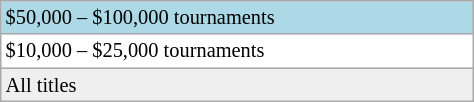<table class="wikitable" style="font-size:85%;" width=25%>
<tr bgcolor=lightblue>
<td>$50,000 – $100,000 tournaments</td>
</tr>
<tr bgcolor="#FFFFFF">
<td>$10,000 – $25,000 tournaments</td>
</tr>
<tr bgcolor="#efefef">
<td>All titles</td>
</tr>
</table>
